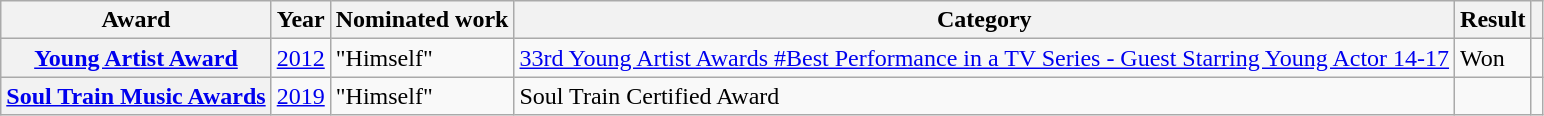<table class="wikitable sortable plainrowheaders">
<tr>
<th scope="col">Award</th>
<th scope="col">Year</th>
<th scope="col">Nominated work</th>
<th scope="col">Category</th>
<th scope="col">Result</th>
<th scope="col" class="unsortable"></th>
</tr>
<tr>
<th><a href='#'>Young Artist Award</a></th>
<td><a href='#'>2012</a></td>
<td>"Himself"</td>
<td><a href='#'>33rd Young Artist Awards #Best Performance in a TV Series - Guest Starring Young Actor 14-17</a></td>
<td>Won</td>
<td></td>
</tr>
<tr>
<th scope="row"><a href='#'>Soul Train Music Awards</a></th>
<td><a href='#'>2019</a></td>
<td>"Himself"</td>
<td>Soul Train Certified Award</td>
<td></td>
<td></td>
</tr>
</table>
